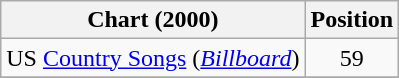<table class="wikitable sortable">
<tr>
<th scope="col">Chart (2000)</th>
<th scope="col">Position</th>
</tr>
<tr>
<td>US <a href='#'>Country Songs</a> (<em><a href='#'>Billboard</a></em>)</td>
<td align="center">59</td>
</tr>
<tr>
</tr>
</table>
